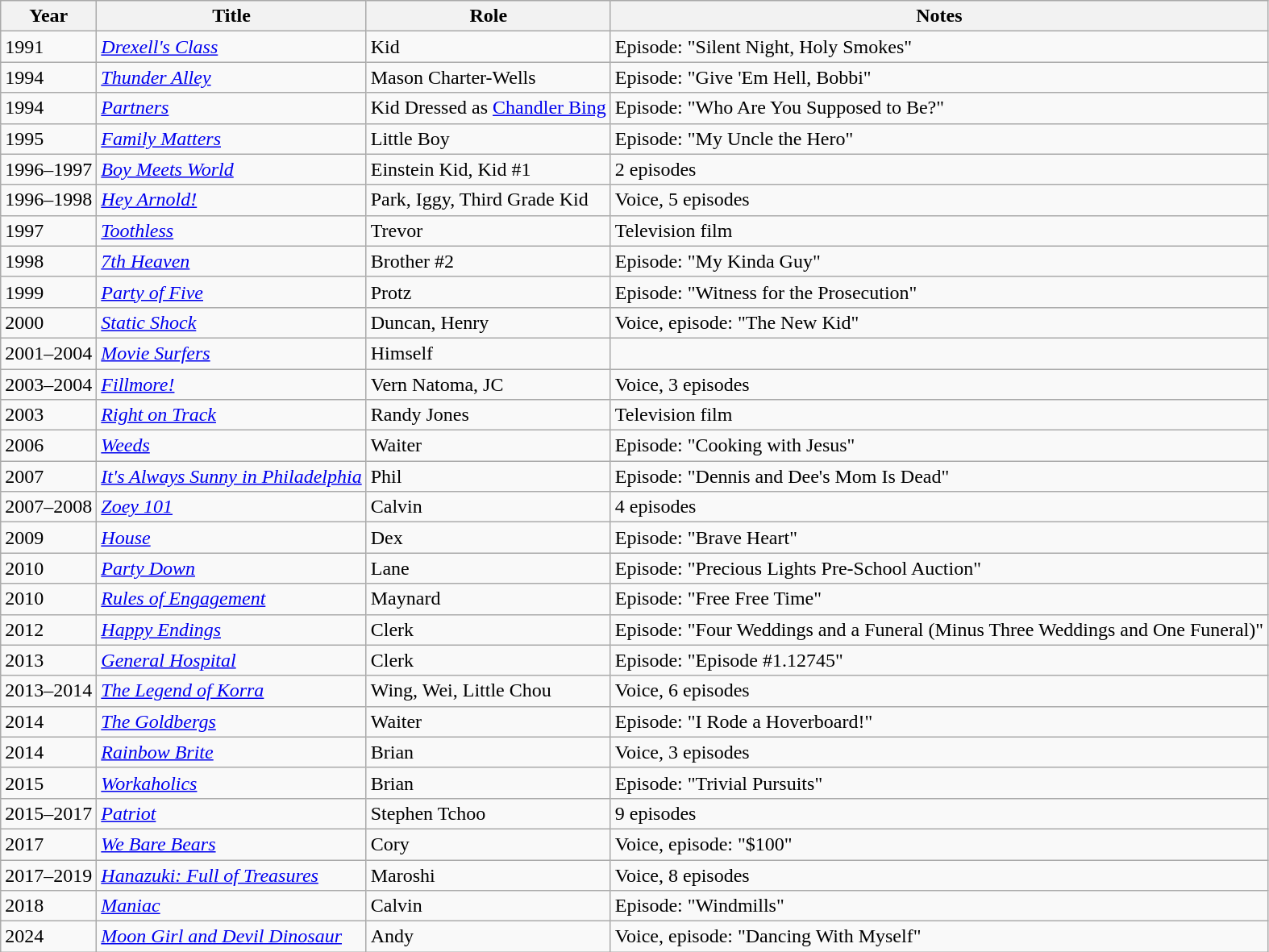<table class="wikitable sortable">
<tr>
<th>Year</th>
<th>Title</th>
<th>Role</th>
<th>Notes</th>
</tr>
<tr>
<td>1991</td>
<td><em><a href='#'>Drexell's Class</a></em></td>
<td>Kid</td>
<td>Episode: "Silent Night, Holy Smokes"</td>
</tr>
<tr>
<td>1994</td>
<td><em><a href='#'>Thunder Alley</a></em></td>
<td>Mason Charter-Wells</td>
<td>Episode: "Give 'Em Hell, Bobbi"</td>
</tr>
<tr>
<td>1994</td>
<td><em><a href='#'>Partners</a></em></td>
<td>Kid Dressed as <a href='#'>Chandler Bing</a></td>
<td>Episode: "Who Are You Supposed to Be?"</td>
</tr>
<tr>
<td>1995</td>
<td><em><a href='#'>Family Matters</a></em></td>
<td>Little Boy</td>
<td>Episode: "My Uncle the Hero"</td>
</tr>
<tr>
<td>1996–1997</td>
<td><em><a href='#'>Boy Meets World</a></em></td>
<td>Einstein Kid, Kid #1</td>
<td>2 episodes</td>
</tr>
<tr>
<td>1996–1998</td>
<td><em><a href='#'>Hey Arnold!</a></em></td>
<td>Park, Iggy, Third Grade Kid</td>
<td>Voice, 5 episodes</td>
</tr>
<tr>
<td>1997</td>
<td><em><a href='#'>Toothless</a></em></td>
<td>Trevor</td>
<td>Television film</td>
</tr>
<tr>
<td>1998</td>
<td><em><a href='#'>7th Heaven</a></em></td>
<td>Brother #2</td>
<td>Episode: "My Kinda Guy"</td>
</tr>
<tr>
<td>1999</td>
<td><em><a href='#'>Party of Five</a></em></td>
<td>Protz</td>
<td>Episode: "Witness for the Prosecution"</td>
</tr>
<tr>
<td>2000</td>
<td><em><a href='#'>Static Shock</a></em></td>
<td>Duncan, Henry</td>
<td>Voice, episode: "The New Kid"</td>
</tr>
<tr>
<td>2001–2004</td>
<td><em><a href='#'>Movie Surfers</a></em></td>
<td>Himself</td>
<td></td>
</tr>
<tr>
<td>2003–2004</td>
<td><em><a href='#'>Fillmore!</a></em></td>
<td>Vern Natoma, JC</td>
<td>Voice, 3 episodes</td>
</tr>
<tr>
<td>2003</td>
<td><em><a href='#'>Right on Track</a></em></td>
<td>Randy Jones</td>
<td>Television film</td>
</tr>
<tr>
<td>2006</td>
<td><em><a href='#'>Weeds</a></em></td>
<td>Waiter</td>
<td>Episode: "Cooking with Jesus"</td>
</tr>
<tr>
<td>2007</td>
<td><em><a href='#'>It's Always Sunny in Philadelphia</a></em></td>
<td>Phil</td>
<td>Episode: "Dennis and Dee's Mom Is Dead"</td>
</tr>
<tr>
<td>2007–2008</td>
<td><em><a href='#'>Zoey 101</a></em></td>
<td>Calvin</td>
<td>4 episodes</td>
</tr>
<tr>
<td>2009</td>
<td><em><a href='#'>House</a></em></td>
<td>Dex</td>
<td>Episode: "Brave Heart"</td>
</tr>
<tr>
<td>2010</td>
<td><em><a href='#'>Party Down</a></em></td>
<td>Lane</td>
<td>Episode: "Precious Lights Pre-School Auction"</td>
</tr>
<tr>
<td>2010</td>
<td><em><a href='#'>Rules of Engagement</a></em></td>
<td>Maynard</td>
<td>Episode: "Free Free Time"</td>
</tr>
<tr>
<td>2012</td>
<td><em><a href='#'>Happy Endings</a></em></td>
<td>Clerk</td>
<td>Episode: "Four Weddings and a Funeral (Minus Three Weddings and One Funeral)"</td>
</tr>
<tr>
<td>2013</td>
<td><em><a href='#'>General Hospital</a></em></td>
<td>Clerk</td>
<td>Episode: "Episode #1.12745"</td>
</tr>
<tr>
<td>2013–2014</td>
<td><em><a href='#'>The Legend of Korra</a></em></td>
<td>Wing, Wei, Little Chou</td>
<td>Voice, 6 episodes</td>
</tr>
<tr>
<td>2014</td>
<td><em><a href='#'>The Goldbergs</a></em></td>
<td>Waiter</td>
<td>Episode: "I Rode a Hoverboard!"</td>
</tr>
<tr>
<td>2014</td>
<td><em><a href='#'>Rainbow Brite</a></em></td>
<td>Brian</td>
<td>Voice, 3 episodes</td>
</tr>
<tr>
<td>2015</td>
<td><em><a href='#'>Workaholics</a></em></td>
<td>Brian</td>
<td>Episode: "Trivial Pursuits"</td>
</tr>
<tr>
<td>2015–2017</td>
<td><em><a href='#'>Patriot</a></em></td>
<td>Stephen Tchoo</td>
<td>9 episodes</td>
</tr>
<tr>
<td>2017</td>
<td><em><a href='#'>We Bare Bears</a></em></td>
<td>Cory</td>
<td>Voice, episode: "$100"</td>
</tr>
<tr>
<td>2017–2019</td>
<td><em><a href='#'>Hanazuki: Full of Treasures</a></em></td>
<td>Maroshi</td>
<td>Voice, 8 episodes</td>
</tr>
<tr>
<td>2018</td>
<td><em><a href='#'>Maniac</a></em></td>
<td>Calvin</td>
<td>Episode: "Windmills"</td>
</tr>
<tr>
<td>2024</td>
<td><em><a href='#'>Moon Girl and Devil Dinosaur</a></em></td>
<td>Andy</td>
<td>Voice, episode: "Dancing With Myself"</td>
</tr>
</table>
